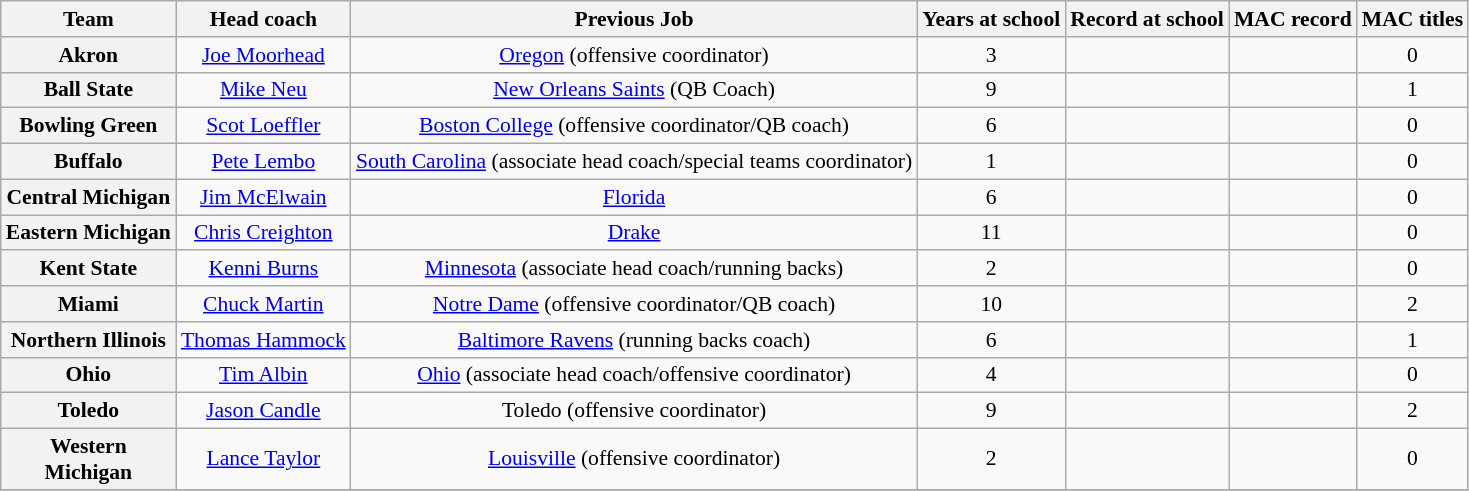<table class="wikitable source" style="text-align: center;font-size:90%;">
<tr>
<th width="110">Team</th>
<th>Head coach</th>
<th>Previous Job</th>
<th>Years at school</th>
<th>Record at school</th>
<th>MAC record</th>
<th>MAC titles</th>
</tr>
<tr>
<th style=>Akron</th>
<td><a href='#'>Joe Moorhead</a></td>
<td><a href='#'>Oregon</a> (offensive coordinator)</td>
<td>3</td>
<td></td>
<td></td>
<td>0</td>
</tr>
<tr>
<th style=>Ball State</th>
<td><a href='#'>Mike Neu</a></td>
<td><a href='#'>New Orleans Saints</a> (QB Coach)</td>
<td>9</td>
<td></td>
<td></td>
<td>1</td>
</tr>
<tr>
<th style=>Bowling Green</th>
<td><a href='#'>Scot Loeffler</a></td>
<td><a href='#'>Boston College</a> (offensive coordinator/QB coach)</td>
<td>6</td>
<td></td>
<td></td>
<td>0</td>
</tr>
<tr>
<th style=>Buffalo</th>
<td><a href='#'>Pete Lembo</a></td>
<td><a href='#'>South Carolina</a> (associate head coach/special teams coordinator)</td>
<td>1</td>
<td></td>
<td></td>
<td>0</td>
</tr>
<tr>
<th style=>Central Michigan</th>
<td><a href='#'>Jim McElwain</a></td>
<td><a href='#'>Florida</a></td>
<td>6</td>
<td></td>
<td></td>
<td>0</td>
</tr>
<tr>
<th style=>Eastern Michigan</th>
<td><a href='#'>Chris Creighton</a></td>
<td><a href='#'>Drake</a></td>
<td>11</td>
<td></td>
<td></td>
<td>0</td>
</tr>
<tr>
<th style=>Kent State</th>
<td><a href='#'>Kenni Burns</a></td>
<td><a href='#'>Minnesota</a> (associate head coach/running backs)</td>
<td>2</td>
<td></td>
<td></td>
<td>0</td>
</tr>
<tr>
<th style=>Miami</th>
<td><a href='#'>Chuck Martin</a></td>
<td><a href='#'>Notre Dame</a> (offensive coordinator/QB coach)</td>
<td>10</td>
<td></td>
<td></td>
<td>2</td>
</tr>
<tr>
<th style=>Northern Illinois</th>
<td><a href='#'>Thomas Hammock</a></td>
<td><a href='#'>Baltimore Ravens</a> (running backs coach)</td>
<td>6</td>
<td></td>
<td></td>
<td>1</td>
</tr>
<tr>
<th style=>Ohio</th>
<td><a href='#'>Tim Albin</a></td>
<td><a href='#'>Ohio</a> (associate head coach/offensive coordinator)</td>
<td>4</td>
<td></td>
<td></td>
<td>0</td>
</tr>
<tr>
<th style=>Toledo</th>
<td><a href='#'>Jason Candle</a></td>
<td>Toledo (offensive coordinator)</td>
<td>9</td>
<td></td>
<td></td>
<td>2</td>
</tr>
<tr>
<th style=>Western Michigan</th>
<td><a href='#'>Lance Taylor</a></td>
<td><a href='#'>Louisville</a> (offensive coordinator)</td>
<td>2</td>
<td></td>
<td></td>
<td>0</td>
</tr>
<tr>
</tr>
</table>
